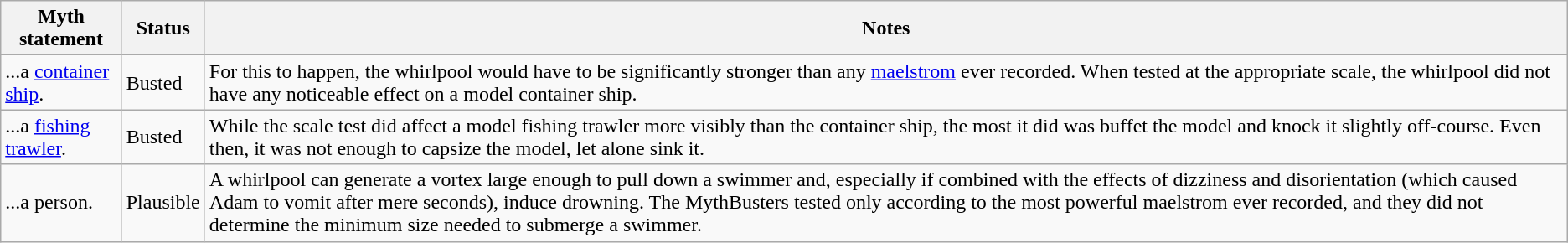<table class="wikitable plainrowheaders">
<tr>
<th>Myth statement</th>
<th>Status</th>
<th>Notes</th>
</tr>
<tr>
<td>...a <a href='#'>container ship</a>.</td>
<td><span>Busted</span></td>
<td>For this to happen, the whirlpool would have to be significantly stronger than any <a href='#'>maelstrom</a> ever recorded. When tested at the appropriate scale, the whirlpool did not have any noticeable effect on a model container ship.</td>
</tr>
<tr>
<td>...a <a href='#'>fishing trawler</a>.</td>
<td><span>Busted</span></td>
<td>While the scale test did affect a model fishing trawler more visibly than the container ship, the most it did was buffet the model and knock it slightly off-course. Even then, it was not enough to capsize the model, let alone sink it.</td>
</tr>
<tr>
<td>...a person.</td>
<td><span>Plausible</span></td>
<td>A whirlpool can generate a vortex large enough to pull down a swimmer and, especially if combined with the effects of dizziness and disorientation (which caused Adam to vomit after mere seconds), induce drowning. The MythBusters tested only according to the most powerful maelstrom ever recorded, and they did not determine the minimum size needed to submerge a swimmer.</td>
</tr>
</table>
